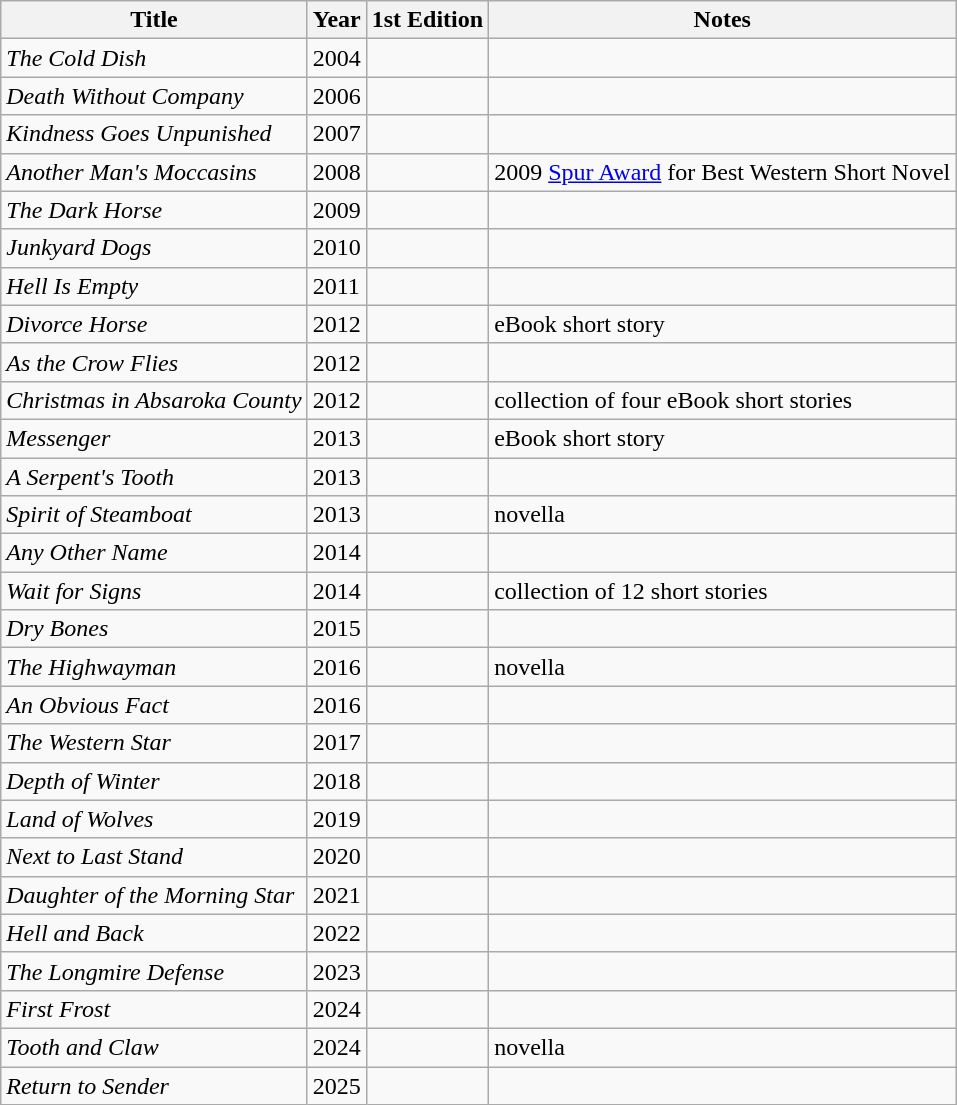<table class="sortable wikitable">
<tr>
<th>Title</th>
<th>Year</th>
<th> 1st Edition</th>
<th class="unsortable">Notes</th>
</tr>
<tr>
<td><em>The Cold Dish</em></td>
<td>2004</td>
<td></td>
<td></td>
</tr>
<tr>
<td><em>Death Without Company</em></td>
<td>2006</td>
<td></td>
<td></td>
</tr>
<tr>
<td><em>Kindness Goes Unpunished</em></td>
<td>2007</td>
<td></td>
<td></td>
</tr>
<tr>
<td><em>Another Man's Moccasins</em></td>
<td>2008</td>
<td></td>
<td>2009 <a href='#'>Spur Award</a> for Best Western Short Novel</td>
</tr>
<tr>
<td><em>The Dark Horse</em></td>
<td>2009</td>
<td></td>
<td></td>
</tr>
<tr>
<td><em>Junkyard Dogs</em></td>
<td>2010</td>
<td></td>
<td></td>
</tr>
<tr>
<td><em>Hell Is Empty</em></td>
<td>2011</td>
<td></td>
<td></td>
</tr>
<tr>
<td><em>Divorce Horse</em></td>
<td>2012</td>
<td></td>
<td>eBook short story</td>
</tr>
<tr>
<td><em>As the Crow Flies</em></td>
<td>2012</td>
<td></td>
<td></td>
</tr>
<tr>
<td><em>Christmas in Absaroka County</em></td>
<td>2012</td>
<td></td>
<td>collection of four eBook short stories</td>
</tr>
<tr>
<td><em>Messenger</em></td>
<td>2013</td>
<td></td>
<td>eBook short story</td>
</tr>
<tr>
<td><em>A Serpent's Tooth</em></td>
<td>2013</td>
<td></td>
<td></td>
</tr>
<tr>
<td><em>Spirit of Steamboat</em></td>
<td>2013</td>
<td></td>
<td>novella</td>
</tr>
<tr>
<td><em>Any Other Name</em></td>
<td>2014</td>
<td></td>
<td></td>
</tr>
<tr>
<td><em>Wait for Signs</em></td>
<td>2014</td>
<td></td>
<td>collection of 12 short stories</td>
</tr>
<tr>
<td><em>Dry Bones</em></td>
<td>2015</td>
<td></td>
<td></td>
</tr>
<tr>
<td><em>The Highwayman</em></td>
<td>2016</td>
<td></td>
<td>novella</td>
</tr>
<tr>
<td><em>An Obvious Fact</em></td>
<td>2016</td>
<td></td>
<td></td>
</tr>
<tr>
<td><em>The Western Star</em></td>
<td>2017</td>
<td></td>
<td></td>
</tr>
<tr>
<td><em>Depth of Winter</em></td>
<td>2018</td>
<td></td>
<td></td>
</tr>
<tr>
<td><em>Land of Wolves</em></td>
<td>2019</td>
<td></td>
<td></td>
</tr>
<tr>
<td><em>Next to Last Stand</em></td>
<td>2020</td>
<td></td>
<td></td>
</tr>
<tr>
<td><em>Daughter of the Morning Star</em></td>
<td>2021</td>
<td></td>
<td></td>
</tr>
<tr>
<td><em>Hell and Back</em></td>
<td>2022</td>
<td></td>
<td></td>
</tr>
<tr>
<td><em>The Longmire Defense</em></td>
<td>2023</td>
<td></td>
<td></td>
</tr>
<tr>
<td><em>First Frost</em></td>
<td>2024</td>
<td></td>
<td></td>
</tr>
<tr>
<td><em>Tooth and Claw</em></td>
<td>2024</td>
<td></td>
<td>novella</td>
</tr>
<tr>
<td><em>Return to Sender</em></td>
<td>2025</td>
<td></td>
<td></td>
</tr>
</table>
